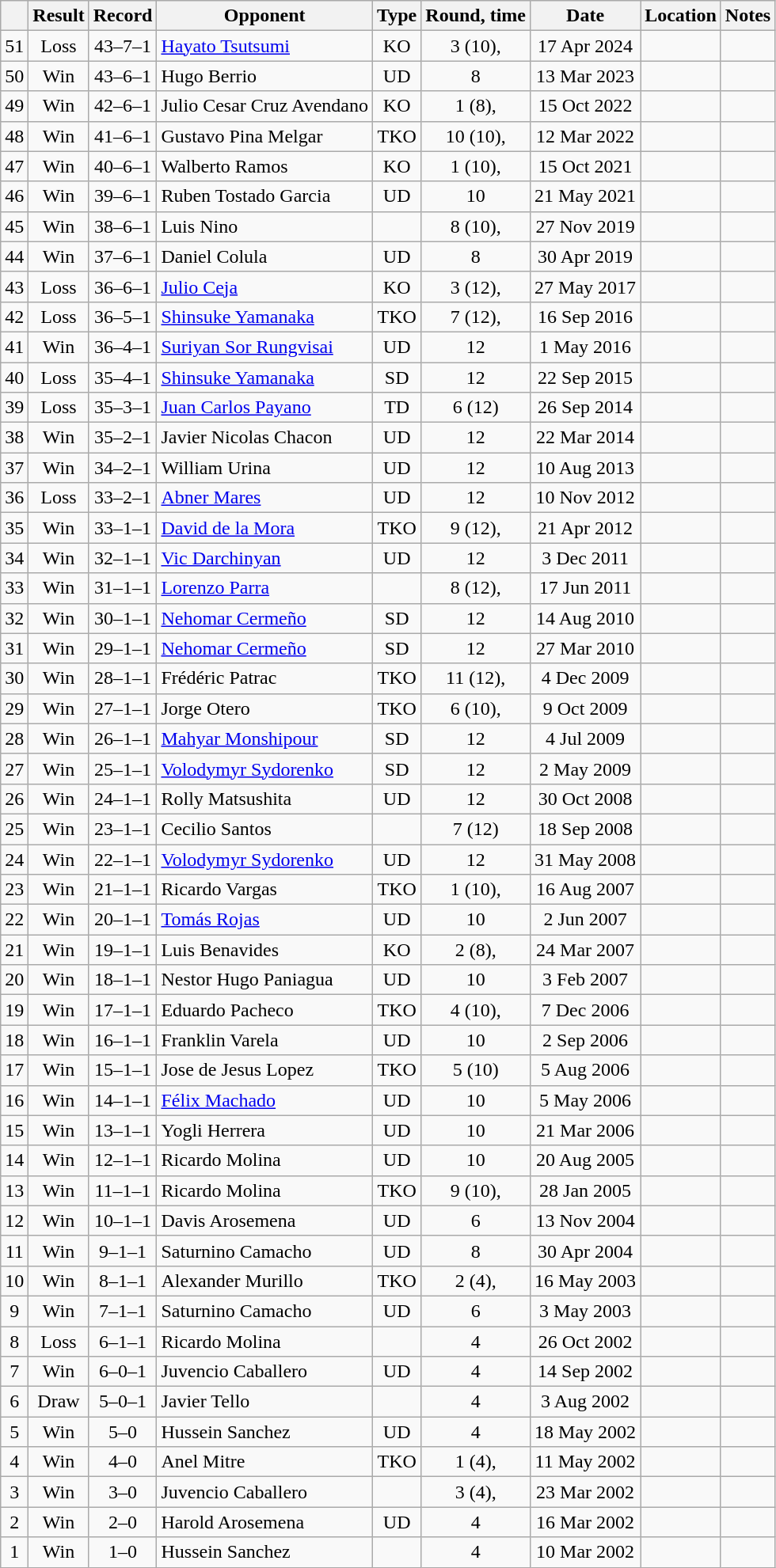<table class="wikitable" style="text-align:center">
<tr>
<th></th>
<th>Result</th>
<th>Record</th>
<th>Opponent</th>
<th>Type</th>
<th>Round, time</th>
<th>Date</th>
<th>Location</th>
<th>Notes</th>
</tr>
<tr>
<td>51</td>
<td>Loss</td>
<td>43–7–1</td>
<td style="text-align:left;"><a href='#'>Hayato Tsutsumi</a></td>
<td>KO</td>
<td>3 (10), </td>
<td>17 Apr 2024</td>
<td style="text-align:left;"></td>
<td></td>
</tr>
<tr>
<td>50</td>
<td>Win</td>
<td>43–6–1</td>
<td style="text-align:left;">Hugo Berrio</td>
<td>UD</td>
<td>8</td>
<td>13 Mar 2023</td>
<td style="text-align:left;"></td>
<td></td>
</tr>
<tr>
<td>49</td>
<td>Win</td>
<td>42–6–1</td>
<td style="text-align:left;">Julio Cesar Cruz Avendano</td>
<td>KO</td>
<td>1 (8), </td>
<td>15 Oct 2022</td>
<td style="text-align:left;"></td>
<td></td>
</tr>
<tr>
<td>48</td>
<td>Win</td>
<td>41–6–1</td>
<td style="text-align:left;">Gustavo Pina Melgar</td>
<td>TKO</td>
<td>10 (10), </td>
<td>12 Mar 2022</td>
<td style="text-align:left;"></td>
<td style="text-align:left;"></td>
</tr>
<tr>
<td>47</td>
<td>Win</td>
<td>40–6–1</td>
<td style="text-align:left;">Walberto Ramos</td>
<td>KO</td>
<td>1 (10),  </td>
<td>15 Oct 2021</td>
<td style="text-align:left;"></td>
<td style="text-align:left;"></td>
</tr>
<tr>
<td>46</td>
<td>Win</td>
<td>39–6–1</td>
<td style="text-align:left;">Ruben Tostado Garcia</td>
<td>UD</td>
<td>10</td>
<td>21 May 2021</td>
<td style="text-align:left;"></td>
<td style="text-align:left;"></td>
</tr>
<tr>
<td>45</td>
<td>Win</td>
<td>38–6–1</td>
<td style="text-align:left;">Luis Nino</td>
<td></td>
<td>8 (10), </td>
<td>27 Nov 2019</td>
<td style="text-align:left;"></td>
<td style="text-align:left;"></td>
</tr>
<tr>
<td>44</td>
<td>Win</td>
<td>37–6–1</td>
<td style="text-align:left;">Daniel Colula</td>
<td>UD</td>
<td>8</td>
<td>30 Apr 2019</td>
<td style="text-align:left;"></td>
<td></td>
</tr>
<tr>
<td>43</td>
<td>Loss</td>
<td>36–6–1</td>
<td style="text-align:left;"><a href='#'>Julio Ceja</a></td>
<td>KO</td>
<td>3 (12), </td>
<td>27 May 2017</td>
<td style="text-align:left;"></td>
<td style="text-align:left;"></td>
</tr>
<tr>
<td>42</td>
<td>Loss</td>
<td>36–5–1</td>
<td style="text-align:left;"><a href='#'>Shinsuke Yamanaka</a></td>
<td>TKO</td>
<td>7 (12), </td>
<td>16 Sep 2016</td>
<td style="text-align:left;"></td>
<td style="text-align:left;"></td>
</tr>
<tr>
<td>41</td>
<td>Win</td>
<td>36–4–1</td>
<td style="text-align:left;"><a href='#'>Suriyan Sor Rungvisai</a></td>
<td>UD</td>
<td>12</td>
<td>1 May 2016</td>
<td style="text-align:left;"></td>
<td style="text-align:left;"></td>
</tr>
<tr>
<td>40</td>
<td>Loss</td>
<td>35–4–1</td>
<td style="text-align:left;"><a href='#'>Shinsuke Yamanaka</a></td>
<td>SD</td>
<td>12</td>
<td>22 Sep 2015</td>
<td style="text-align:left;"></td>
<td style="text-align:left;"></td>
</tr>
<tr>
<td>39</td>
<td>Loss</td>
<td>35–3–1</td>
<td style="text-align:left;"><a href='#'>Juan Carlos Payano</a></td>
<td>TD</td>
<td>6 (12)</td>
<td>26 Sep 2014</td>
<td style="text-align:left;"></td>
<td style="text-align:left;"></td>
</tr>
<tr>
<td>38</td>
<td>Win</td>
<td>35–2–1</td>
<td style="text-align:left;">Javier Nicolas Chacon</td>
<td>UD</td>
<td>12</td>
<td>22 Mar 2014</td>
<td style="text-align:left;"></td>
<td style="text-align:left;"></td>
</tr>
<tr>
<td>37</td>
<td>Win</td>
<td>34–2–1</td>
<td style="text-align:left;">William Urina</td>
<td>UD</td>
<td>12</td>
<td>10 Aug 2013</td>
<td style="text-align:left;"></td>
<td style="text-align:left;"></td>
</tr>
<tr>
<td>36</td>
<td>Loss</td>
<td>33–2–1</td>
<td style="text-align:left;"><a href='#'>Abner Mares</a></td>
<td>UD</td>
<td>12</td>
<td>10 Nov 2012</td>
<td style="text-align:left;"></td>
<td style="text-align:left;"></td>
</tr>
<tr>
<td>35</td>
<td>Win</td>
<td>33–1–1</td>
<td style="text-align:left;"><a href='#'>David de la Mora</a></td>
<td>TKO</td>
<td>9 (12), </td>
<td>21 Apr 2012</td>
<td style="text-align:left;"></td>
<td style="text-align:left;"></td>
</tr>
<tr>
<td>34</td>
<td>Win</td>
<td>32–1–1</td>
<td style="text-align:left;"><a href='#'>Vic Darchinyan</a></td>
<td>UD</td>
<td>12</td>
<td>3 Dec 2011</td>
<td style="text-align:left;"></td>
<td style="text-align:left;"></td>
</tr>
<tr>
<td>33</td>
<td>Win</td>
<td>31–1–1</td>
<td style="text-align:left;"><a href='#'>Lorenzo Parra</a></td>
<td></td>
<td>8 (12), </td>
<td>17 Jun 2011</td>
<td style="text-align:left;"></td>
<td style="text-align:left;"></td>
</tr>
<tr>
<td>32</td>
<td>Win</td>
<td>30–1–1</td>
<td style="text-align:left;"><a href='#'>Nehomar Cermeño</a></td>
<td>SD</td>
<td>12</td>
<td>14 Aug 2010</td>
<td style="text-align:left;"></td>
<td style="text-align:left;"></td>
</tr>
<tr>
<td>31</td>
<td>Win</td>
<td>29–1–1</td>
<td style="text-align:left;"><a href='#'>Nehomar Cermeño</a></td>
<td>SD</td>
<td>12</td>
<td>27 Mar 2010</td>
<td style="text-align:left;"></td>
<td style="text-align:left;"></td>
</tr>
<tr>
<td>30</td>
<td>Win</td>
<td>28–1–1</td>
<td style="text-align:left;">Frédéric Patrac</td>
<td>TKO</td>
<td>11 (12), </td>
<td>4 Dec 2009</td>
<td style="text-align:left;"></td>
<td style="text-align:left;"></td>
</tr>
<tr>
<td>29</td>
<td>Win</td>
<td>27–1–1</td>
<td style="text-align:left;">Jorge Otero</td>
<td>TKO</td>
<td>6 (10), </td>
<td>9 Oct 2009</td>
<td style="text-align:left;"></td>
<td></td>
</tr>
<tr>
<td>28</td>
<td>Win</td>
<td>26–1–1</td>
<td style="text-align:left;"><a href='#'>Mahyar Monshipour</a></td>
<td>SD</td>
<td>12</td>
<td>4 Jul 2009</td>
<td style="text-align:left;"></td>
<td style="text-align:left;"></td>
</tr>
<tr>
<td>27</td>
<td>Win</td>
<td>25–1–1</td>
<td style="text-align:left;"><a href='#'>Volodymyr Sydorenko</a></td>
<td>SD</td>
<td>12</td>
<td>2 May 2009</td>
<td style="text-align:left;"></td>
<td style="text-align:left;"></td>
</tr>
<tr>
<td>26</td>
<td>Win</td>
<td>24–1–1</td>
<td style="text-align:left;">Rolly Matsushita</td>
<td>UD</td>
<td>12</td>
<td>30 Oct 2008</td>
<td style="text-align:left;"></td>
<td style="text-align:left;"></td>
</tr>
<tr>
<td>25</td>
<td>Win</td>
<td>23–1–1</td>
<td style="text-align:left;">Cecilio Santos</td>
<td></td>
<td>7 (12)</td>
<td>18 Sep 2008</td>
<td style="text-align:left;"></td>
<td style="text-align:left;"></td>
</tr>
<tr>
<td>24</td>
<td>Win</td>
<td>22–1–1</td>
<td style="text-align:left;"><a href='#'>Volodymyr Sydorenko</a></td>
<td>UD</td>
<td>12</td>
<td>31 May 2008</td>
<td style="text-align:left;"></td>
<td style="text-align:left;"></td>
</tr>
<tr>
<td>23</td>
<td>Win</td>
<td>21–1–1</td>
<td style="text-align:left;">Ricardo Vargas</td>
<td>TKO</td>
<td>1 (10), </td>
<td>16 Aug 2007</td>
<td style="text-align:left;"></td>
<td style="text-align:left;"></td>
</tr>
<tr>
<td>22</td>
<td>Win</td>
<td>20–1–1</td>
<td style="text-align:left;"><a href='#'>Tomás Rojas</a></td>
<td>UD</td>
<td>10</td>
<td>2 Jun 2007</td>
<td style="text-align:left;"></td>
<td style="text-align:left;"></td>
</tr>
<tr>
<td>21</td>
<td>Win</td>
<td>19–1–1</td>
<td style="text-align:left;">Luis Benavides</td>
<td>KO</td>
<td>2 (8), </td>
<td>24 Mar 2007</td>
<td style="text-align:left;"></td>
<td></td>
</tr>
<tr>
<td>20</td>
<td>Win</td>
<td>18–1–1</td>
<td style="text-align:left;">Nestor Hugo Paniagua</td>
<td>UD</td>
<td>10</td>
<td>3 Feb 2007</td>
<td style="text-align:left;"></td>
<td style="text-align:left;"></td>
</tr>
<tr>
<td>19</td>
<td>Win</td>
<td>17–1–1</td>
<td style="text-align:left;">Eduardo Pacheco</td>
<td>TKO</td>
<td>4 (10), </td>
<td>7 Dec 2006</td>
<td style="text-align:left;"></td>
<td></td>
</tr>
<tr>
<td>18</td>
<td>Win</td>
<td>16–1–1</td>
<td style="text-align:left;">Franklin Varela</td>
<td>UD</td>
<td>10</td>
<td>2 Sep 2006</td>
<td style="text-align:left;"></td>
<td style="text-align:left;"></td>
</tr>
<tr>
<td>17</td>
<td>Win</td>
<td>15–1–1</td>
<td style="text-align:left;">Jose de Jesus Lopez</td>
<td>TKO</td>
<td>5 (10)</td>
<td>5 Aug 2006</td>
<td style="text-align:left;"></td>
<td></td>
</tr>
<tr>
<td>16</td>
<td>Win</td>
<td>14–1–1</td>
<td style="text-align:left;"><a href='#'>Félix Machado</a></td>
<td>UD</td>
<td>10</td>
<td>5 May 2006</td>
<td style="text-align:left;"></td>
<td style="text-align:left;"></td>
</tr>
<tr>
<td>15</td>
<td>Win</td>
<td>13–1–1</td>
<td style="text-align:left;">Yogli Herrera</td>
<td>UD</td>
<td>10</td>
<td>21 Mar 2006</td>
<td style="text-align:left;"></td>
<td></td>
</tr>
<tr>
<td>14</td>
<td>Win</td>
<td>12–1–1</td>
<td style="text-align:left;">Ricardo Molina</td>
<td>UD</td>
<td>10</td>
<td>20 Aug 2005</td>
<td style="text-align:left;"></td>
<td style="text-align:left;"></td>
</tr>
<tr>
<td>13</td>
<td>Win</td>
<td>11–1–1</td>
<td style="text-align:left;">Ricardo Molina</td>
<td>TKO</td>
<td>9 (10), </td>
<td>28 Jan 2005</td>
<td style="text-align:left;"></td>
<td style="text-align:left;"></td>
</tr>
<tr>
<td>12</td>
<td>Win</td>
<td>10–1–1</td>
<td style="text-align:left;">Davis Arosemena</td>
<td>UD</td>
<td>6</td>
<td>13 Nov 2004</td>
<td style="text-align:left;"></td>
<td></td>
</tr>
<tr>
<td>11</td>
<td>Win</td>
<td>9–1–1</td>
<td style="text-align:left;">Saturnino Camacho</td>
<td>UD</td>
<td>8</td>
<td>30 Apr 2004</td>
<td style="text-align:left;"></td>
<td></td>
</tr>
<tr>
<td>10</td>
<td>Win</td>
<td>8–1–1</td>
<td style="text-align:left;">Alexander Murillo</td>
<td>TKO</td>
<td>2 (4), </td>
<td>16 May 2003</td>
<td style="text-align:left;"></td>
<td></td>
</tr>
<tr>
<td>9</td>
<td>Win</td>
<td>7–1–1</td>
<td style="text-align:left;">Saturnino Camacho</td>
<td>UD</td>
<td>6</td>
<td>3 May 2003</td>
<td style="text-align:left;"></td>
<td></td>
</tr>
<tr>
<td>8</td>
<td>Loss</td>
<td>6–1–1</td>
<td style="text-align:left;">Ricardo Molina</td>
<td></td>
<td>4</td>
<td>26 Oct 2002</td>
<td style="text-align:left;"></td>
<td></td>
</tr>
<tr>
<td>7</td>
<td>Win</td>
<td>6–0–1</td>
<td style="text-align:left;">Juvencio Caballero</td>
<td>UD</td>
<td>4</td>
<td>14 Sep 2002</td>
<td style="text-align:left;"></td>
<td></td>
</tr>
<tr>
<td>6</td>
<td>Draw</td>
<td>5–0–1</td>
<td style="text-align:left;">Javier Tello</td>
<td></td>
<td>4</td>
<td>3 Aug 2002</td>
<td style="text-align:left;"></td>
<td></td>
</tr>
<tr>
<td>5</td>
<td>Win</td>
<td>5–0</td>
<td style="text-align:left;">Hussein Sanchez</td>
<td>UD</td>
<td>4</td>
<td>18 May 2002</td>
<td style="text-align:left;"></td>
<td></td>
</tr>
<tr>
<td>4</td>
<td>Win</td>
<td>4–0</td>
<td style="text-align:left;">Anel Mitre</td>
<td>TKO</td>
<td>1 (4), </td>
<td>11 May 2002</td>
<td style="text-align:left;"></td>
<td></td>
</tr>
<tr>
<td>3</td>
<td>Win</td>
<td>3–0</td>
<td style="text-align:left;">Juvencio Caballero</td>
<td></td>
<td>3 (4), </td>
<td>23 Mar 2002</td>
<td style="text-align:left;"></td>
<td></td>
</tr>
<tr>
<td>2</td>
<td>Win</td>
<td>2–0</td>
<td style="text-align:left;">Harold Arosemena</td>
<td>UD</td>
<td>4</td>
<td>16 Mar 2002</td>
<td style="text-align:left;"></td>
<td></td>
</tr>
<tr>
<td>1</td>
<td>Win</td>
<td>1–0</td>
<td style="text-align:left;">Hussein Sanchez</td>
<td></td>
<td>4</td>
<td>10 Mar 2002</td>
<td style="text-align:left;"></td>
<td></td>
</tr>
</table>
